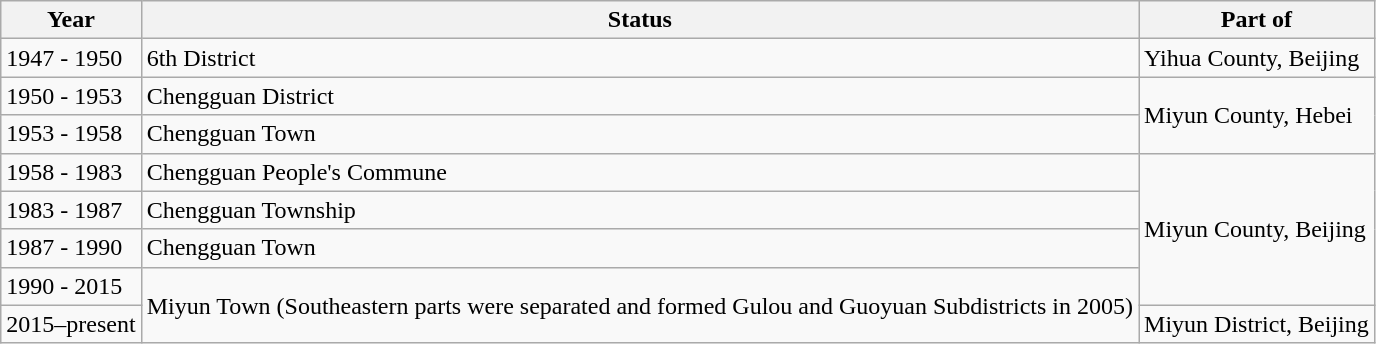<table class="wikitable">
<tr>
<th>Year</th>
<th>Status</th>
<th>Part of</th>
</tr>
<tr>
<td>1947 - 1950</td>
<td>6th District</td>
<td>Yihua County, Beijing</td>
</tr>
<tr>
<td>1950 - 1953</td>
<td>Chengguan District</td>
<td rowspan="2">Miyun County, Hebei</td>
</tr>
<tr>
<td>1953 - 1958</td>
<td>Chengguan Town</td>
</tr>
<tr>
<td>1958 - 1983</td>
<td>Chengguan People's Commune</td>
<td rowspan="4">Miyun County, Beijing</td>
</tr>
<tr>
<td>1983 - 1987</td>
<td>Chengguan Township</td>
</tr>
<tr>
<td>1987 - 1990</td>
<td>Chengguan Town</td>
</tr>
<tr>
<td>1990 - 2015</td>
<td rowspan="2">Miyun Town (Southeastern parts were separated and formed Gulou and Guoyuan Subdistricts in 2005)</td>
</tr>
<tr>
<td>2015–present</td>
<td>Miyun District, Beijing</td>
</tr>
</table>
